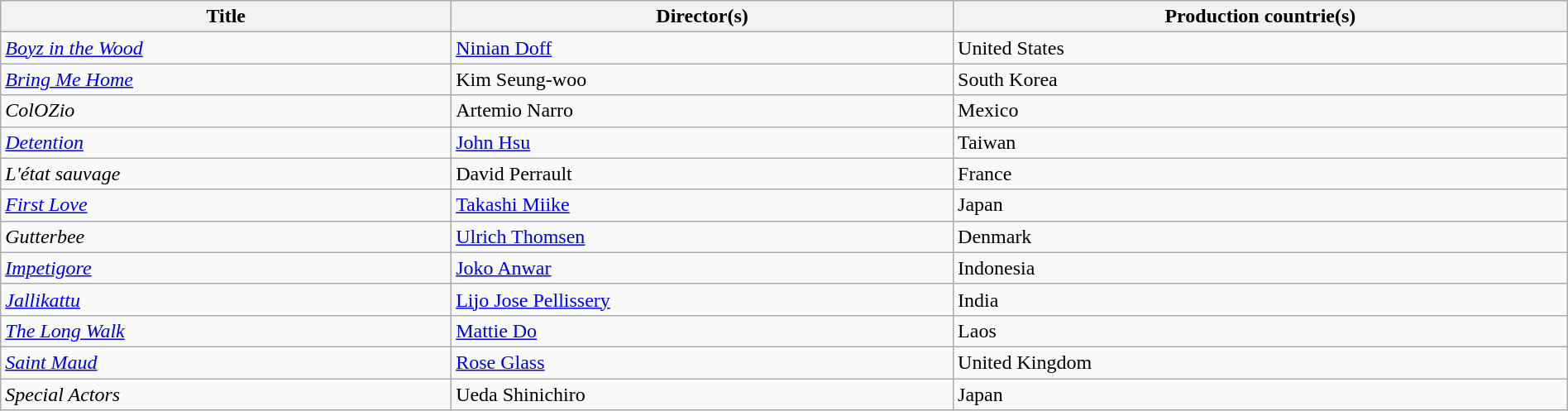<table class="sortable wikitable" style="width:100%; margin-bottom:4px" cellpadding="5">
<tr>
<th scope="col">Title</th>
<th scope="col">Director(s)</th>
<th scope="col">Production countrie(s)</th>
</tr>
<tr>
<td><em><a href='#'>Boyz in the Wood</a></em></td>
<td><a href='#'>Ninian Doff</a></td>
<td>United States</td>
</tr>
<tr>
<td><em><a href='#'>Bring Me Home</a></em></td>
<td>Kim Seung-woo</td>
<td>South Korea</td>
</tr>
<tr>
<td><em>ColOZio</em></td>
<td>Artemio Narro</td>
<td>Mexico</td>
</tr>
<tr>
<td><em><a href='#'>Detention</a></em></td>
<td><a href='#'>John Hsu</a></td>
<td>Taiwan</td>
</tr>
<tr>
<td><em>L'état sauvage</em></td>
<td>David Perrault</td>
<td>France</td>
</tr>
<tr>
<td><em><a href='#'>First Love</a></em></td>
<td><a href='#'>Takashi Miike</a></td>
<td>Japan</td>
</tr>
<tr>
<td><em>Gutterbee</em></td>
<td><a href='#'>Ulrich Thomsen</a></td>
<td>Denmark</td>
</tr>
<tr>
<td><em><a href='#'>Impetigore</a></em></td>
<td><a href='#'>Joko Anwar</a></td>
<td>Indonesia</td>
</tr>
<tr>
<td><em><a href='#'>Jallikattu</a></em></td>
<td><a href='#'>Lijo Jose Pellissery</a></td>
<td>India</td>
</tr>
<tr>
<td><em><a href='#'>The Long Walk</a></em></td>
<td><a href='#'>Mattie Do</a></td>
<td>Laos</td>
</tr>
<tr>
<td><em><a href='#'>Saint Maud</a></em></td>
<td><a href='#'>Rose Glass</a></td>
<td>United Kingdom</td>
</tr>
<tr>
<td><em>Special Actors</em></td>
<td>Ueda Shinichiro</td>
<td>Japan</td>
</tr>
</table>
